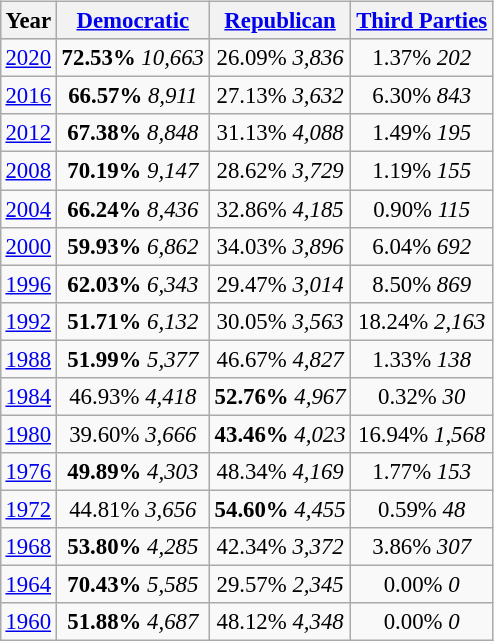<table class="wikitable mw-collapsible mw-collapsed"  style="float:right; margin:1em; font-size:95%;">
<tr style="background:lightgrey;">
<th>Year</th>
<th><a href='#'>Democratic</a></th>
<th><a href='#'>Republican</a></th>
<th><a href='#'>Third Parties</a></th>
</tr>
<tr>
<td align="center" ><a href='#'>2020</a></td>
<td align="center" ><strong>72.53%</strong> <em>10,663</em></td>
<td align="center" >26.09% <em>3,836</em></td>
<td align="center" >1.37% <em>202</em></td>
</tr>
<tr>
<td align="center" ><a href='#'>2016</a></td>
<td align="center" ><strong>66.57%</strong> <em>8,911</em></td>
<td align="center" >27.13% <em>3,632</em></td>
<td align="center" >6.30% <em>843</em></td>
</tr>
<tr>
<td align="center" ><a href='#'>2012</a></td>
<td align="center" ><strong>67.38%</strong> <em>8,848</em></td>
<td align="center" >31.13% <em>4,088</em></td>
<td align="center" >1.49% <em>195</em></td>
</tr>
<tr>
<td align="center" ><a href='#'>2008</a></td>
<td align="center" ><strong>70.19%</strong> <em>9,147</em></td>
<td align="center" >28.62% <em>3,729</em></td>
<td align="center" >1.19% <em>155</em></td>
</tr>
<tr>
<td align="center" ><a href='#'>2004</a></td>
<td align="center" ><strong>66.24%</strong> <em>8,436</em></td>
<td align="center" >32.86% <em>4,185</em></td>
<td align="center" >0.90% <em>115</em></td>
</tr>
<tr>
<td align="center" ><a href='#'>2000</a></td>
<td align="center" ><strong>59.93%</strong> <em>6,862</em></td>
<td align="center" >34.03% <em>3,896</em></td>
<td align="center" >6.04% <em>692</em></td>
</tr>
<tr>
<td align="center" ><a href='#'>1996</a></td>
<td align="center" ><strong>62.03%</strong> <em>6,343</em></td>
<td align="center" >29.47% <em>3,014</em></td>
<td align="center" >8.50% <em>869</em></td>
</tr>
<tr>
<td align="center" ><a href='#'>1992</a></td>
<td align="center" ><strong>51.71%</strong> <em>6,132</em></td>
<td align="center" >30.05% <em>3,563</em></td>
<td align="center" >18.24% <em>2,163</em></td>
</tr>
<tr>
<td align="center" ><a href='#'>1988</a></td>
<td align="center" ><strong>51.99%</strong> <em>5,377</em></td>
<td align="center" >46.67% <em>4,827</em></td>
<td align="center" >1.33% <em>138</em></td>
</tr>
<tr>
<td align="center" ><a href='#'>1984</a></td>
<td align="center" >46.93% <em>4,418</em></td>
<td align="center" ><strong>52.76%</strong> <em>4,967</em></td>
<td align="center" >0.32% <em>30</em></td>
</tr>
<tr>
<td align="center" ><a href='#'>1980</a></td>
<td align="center" >39.60% <em>3,666</em></td>
<td align="center" ><strong>43.46%</strong> <em>4,023</em></td>
<td align="center" >16.94% <em>1,568</em></td>
</tr>
<tr>
<td align="center" ><a href='#'>1976</a></td>
<td align="center" ><strong>49.89%</strong> <em>4,303</em></td>
<td align="center" >48.34% <em>4,169</em></td>
<td align="center" >1.77% <em>153</em></td>
</tr>
<tr>
<td align="center" ><a href='#'>1972</a></td>
<td align="center" >44.81% <em>3,656</em></td>
<td align="center" ><strong>54.60%</strong> <em>4,455</em></td>
<td align="center" >0.59% <em>48</em></td>
</tr>
<tr>
<td align="center" ><a href='#'>1968</a></td>
<td align="center" ><strong>53.80%</strong> <em>4,285</em></td>
<td align="center" >42.34% <em>3,372</em></td>
<td align="center" >3.86% <em>307</em></td>
</tr>
<tr>
<td align="center" ><a href='#'>1964</a></td>
<td align="center" ><strong>70.43%</strong> <em>5,585</em></td>
<td align="center" >29.57% <em>2,345</em></td>
<td align="center" >0.00% <em>0</em></td>
</tr>
<tr>
<td align="center" ><a href='#'>1960</a></td>
<td align="center" ><strong>51.88%</strong> <em>4,687</em></td>
<td align="center" >48.12% <em>4,348</em></td>
<td align="center" >0.00% <em>0</em></td>
</tr>
</table>
